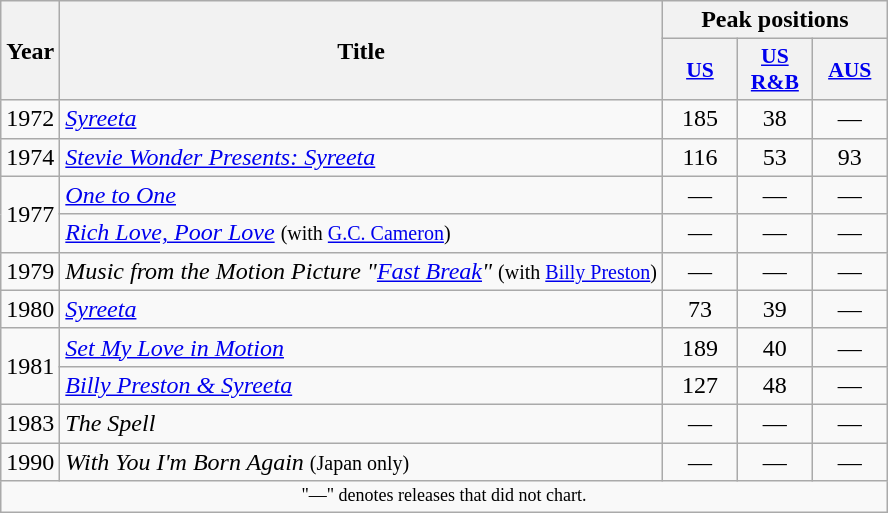<table class="wikitable">
<tr>
<th scope="col" rowspan="2">Year</th>
<th scope="col" rowspan="2">Title</th>
<th scope="col" colspan="3">Peak positions</th>
</tr>
<tr>
<th scope="col" style="width:3em;font-size:90%;"><a href='#'>US</a><br></th>
<th scope="col" style="width:3em;font-size:90%;"><a href='#'>US R&B</a><br></th>
<th scope="col" style="width:3em;font-size:90%;"><a href='#'>AUS</a><br></th>
</tr>
<tr>
<td>1972</td>
<td><em><a href='#'>Syreeta</a></em></td>
<td align=center>185</td>
<td align=center>38</td>
<td align=center>—</td>
</tr>
<tr>
<td>1974</td>
<td><em><a href='#'>Stevie Wonder Presents: Syreeta</a></em></td>
<td align=center>116</td>
<td align=center>53</td>
<td align=center>93</td>
</tr>
<tr>
<td rowspan="2">1977</td>
<td><em><a href='#'>One to One</a></em></td>
<td align=center>—</td>
<td align=center>—</td>
<td align=center>—</td>
</tr>
<tr>
<td><em><a href='#'>Rich Love, Poor Love</a></em> <small>(with <a href='#'>G.C. Cameron</a>)</small></td>
<td align=center>—</td>
<td align=center>—</td>
<td align=center>—</td>
</tr>
<tr>
<td>1979</td>
<td><em>Music from the Motion Picture "<a href='#'>Fast Break</a>"</em> <small>(with <a href='#'>Billy Preston</a>)</small></td>
<td align=center>—</td>
<td align=center>—</td>
<td align=center>—</td>
</tr>
<tr>
<td>1980</td>
<td><em><a href='#'>Syreeta</a></em></td>
<td align=center>73</td>
<td align=center>39</td>
<td align=center>—</td>
</tr>
<tr>
<td rowspan="2">1981</td>
<td><em><a href='#'>Set My Love in Motion</a></em></td>
<td align=center>189</td>
<td align=center>40</td>
<td align=center>—</td>
</tr>
<tr>
<td><em><a href='#'>Billy Preston & Syreeta</a></em></td>
<td align=center>127</td>
<td align=center>48</td>
<td align=center>—</td>
</tr>
<tr>
<td>1983</td>
<td><em>The Spell</em></td>
<td align=center>—</td>
<td align=center>—</td>
<td align=center>—</td>
</tr>
<tr>
<td>1990</td>
<td><em>With You I'm Born Again</em> <small>(Japan only)</small></td>
<td align=center>—</td>
<td align=center>—</td>
<td align=center>—</td>
</tr>
<tr>
<td colspan="5" style="text-align:center; font-size:9pt;">"—" denotes releases that did not chart.</td>
</tr>
</table>
